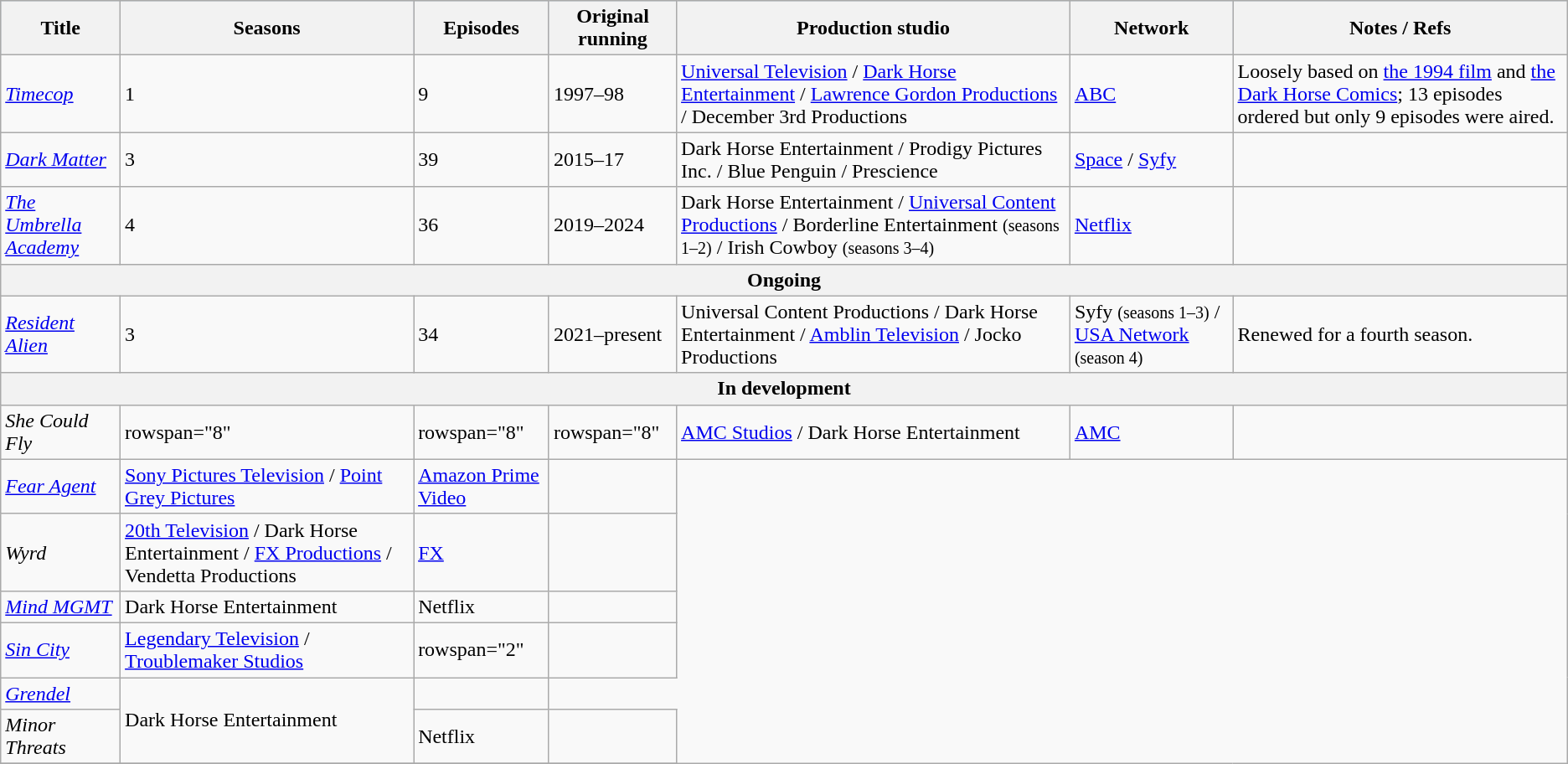<table class="wikitable sortable">
<tr style="background:#b0c4de;">
<th>Title</th>
<th>Seasons</th>
<th>Episodes</th>
<th>Original running</th>
<th>Production studio</th>
<th>Network</th>
<th>Notes / Refs</th>
</tr>
<tr>
<td><em><a href='#'>Timecop</a></em></td>
<td>1</td>
<td>9</td>
<td>1997–98</td>
<td><a href='#'>Universal Television</a> / <a href='#'>Dark Horse Entertainment</a> / <a href='#'>Lawrence Gordon Productions</a> / December 3rd Productions</td>
<td><a href='#'>ABC</a></td>
<td>Loosely based on <a href='#'>the 1994 film</a> and <a href='#'>the Dark Horse Comics</a>; 13 episodes ordered but only 9 episodes were aired.</td>
</tr>
<tr>
<td><em><a href='#'>Dark Matter</a></em></td>
<td>3</td>
<td>39</td>
<td>2015–17</td>
<td>Dark Horse Entertainment / Prodigy Pictures Inc. / Blue Penguin / Prescience</td>
<td><a href='#'>Space</a> / <a href='#'>Syfy</a></td>
<td></td>
</tr>
<tr>
<td><em><a href='#'>The Umbrella Academy</a></em></td>
<td>4</td>
<td>36</td>
<td>2019–2024</td>
<td>Dark Horse Entertainment / <a href='#'>Universal Content Productions</a> / Borderline Entertainment <small>(seasons 1–2)</small> / Irish Cowboy <small>(seasons 3–4)</small></td>
<td><a href='#'>Netflix</a></td>
<td></td>
</tr>
<tr>
<th colspan="7">Ongoing</th>
</tr>
<tr>
<td><em><a href='#'>Resident Alien</a></em></td>
<td>3</td>
<td>34</td>
<td>2021–present</td>
<td>Universal Content Productions / Dark Horse Entertainment / <a href='#'>Amblin Television</a> / Jocko Productions</td>
<td>Syfy <small>(seasons 1–3)</small> / <a href='#'>USA Network</a> <small>(season 4)</small></td>
<td>Renewed for a fourth season.</td>
</tr>
<tr>
<th colspan="7">In development</th>
</tr>
<tr>
<td><em>She Could Fly</em></td>
<td>rowspan="8" </td>
<td>rowspan="8" </td>
<td>rowspan="8" </td>
<td><a href='#'>AMC Studios</a> / Dark Horse Entertainment</td>
<td><a href='#'>AMC</a></td>
<td></td>
</tr>
<tr>
<td><em><a href='#'>Fear Agent</a></em></td>
<td><a href='#'>Sony Pictures Television</a> / <a href='#'>Point Grey Pictures</a></td>
<td><a href='#'>Amazon Prime Video</a></td>
<td></td>
</tr>
<tr>
<td><em>Wyrd</em></td>
<td><a href='#'>20th Television</a> / Dark Horse Entertainment / <a href='#'>FX Productions</a> / Vendetta Productions</td>
<td><a href='#'>FX</a></td>
<td></td>
</tr>
<tr>
<td><em><a href='#'>Mind MGMT</a></em></td>
<td>Dark Horse Entertainment</td>
<td>Netflix</td>
<td></td>
</tr>
<tr>
<td><em><a href='#'>Sin City</a></em></td>
<td><a href='#'>Legendary Television</a> / <a href='#'>Troublemaker Studios</a></td>
<td>rowspan="2" </td>
<td></td>
</tr>
<tr>
<td><em><a href='#'>Grendel</a></em></td>
<td rowspan="2">Dark Horse Entertainment</td>
<td></td>
</tr>
<tr>
<td><em>Minor Threats</em></td>
<td>Netflix</td>
<td></td>
</tr>
<tr>
</tr>
</table>
